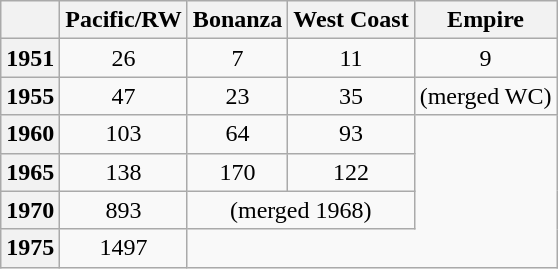<table class=wikitable style="text-align:center">
<tr>
<th></th>
<th>Pacific/RW</th>
<th>Bonanza</th>
<th>West Coast</th>
<th>Empire</th>
</tr>
<tr>
<th scope="row">1951</th>
<td>26</td>
<td>7</td>
<td>11</td>
<td>9</td>
</tr>
<tr>
<th scope="row">1955</th>
<td>47</td>
<td>23</td>
<td>35</td>
<td>(merged WC)</td>
</tr>
<tr>
<th scope="row">1960</th>
<td>103</td>
<td>64</td>
<td>93</td>
</tr>
<tr>
<th scope="row">1965</th>
<td>138</td>
<td>170</td>
<td>122</td>
</tr>
<tr>
<th scope="row">1970</th>
<td>893</td>
<td colspan=2>(merged 1968)</td>
</tr>
<tr>
<th scope="row">1975</th>
<td>1497</td>
</tr>
</table>
